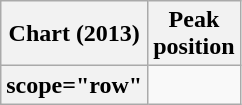<table class="wikitable sortable plainrowheaders" style="text-align:center">
<tr>
<th scope="col">Chart (2013)</th>
<th scope="col">Peak<br>position</th>
</tr>
<tr>
<th>scope="row"</th>
</tr>
</table>
